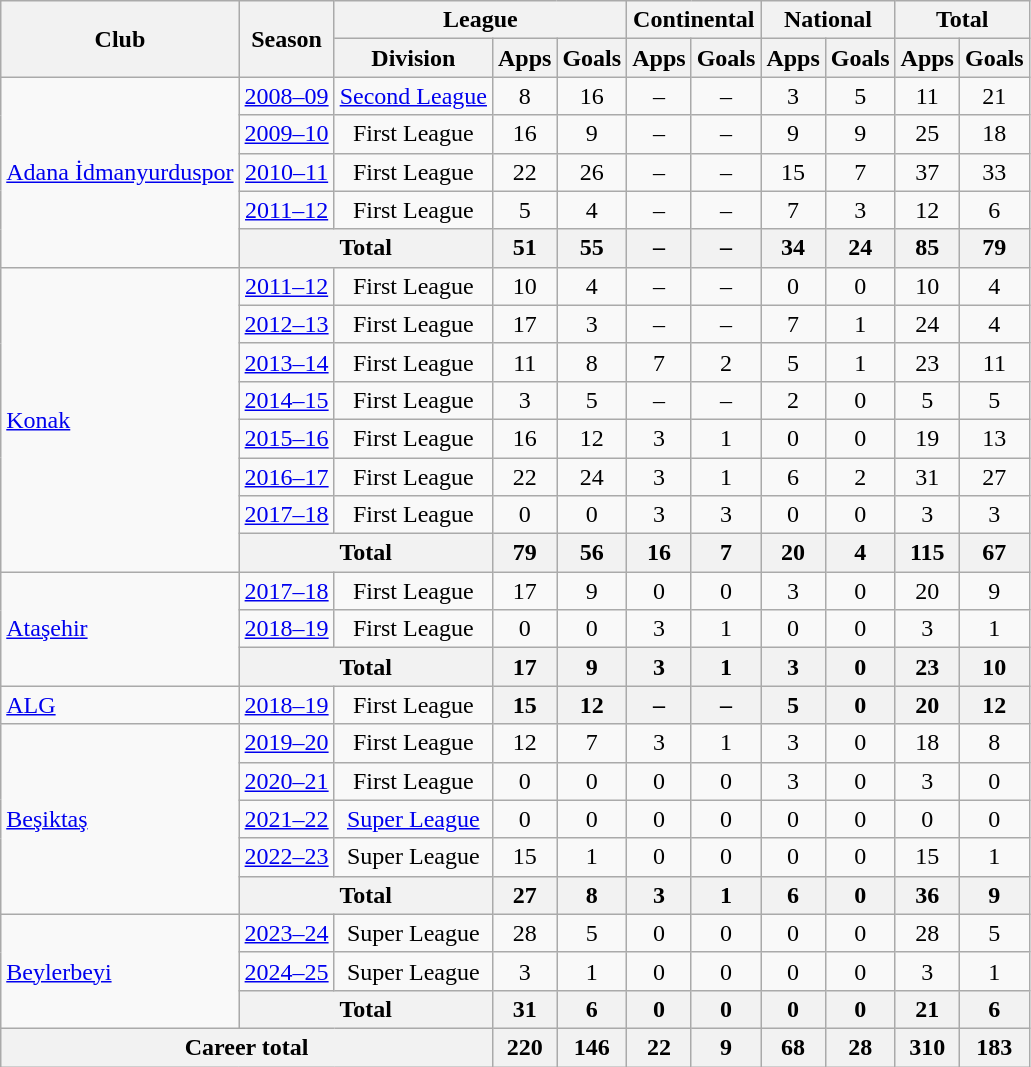<table class="wikitable" style="text-align: center;">
<tr>
<th rowspan=2>Club</th>
<th rowspan=2>Season</th>
<th colspan=3>League</th>
<th colspan=2>Continental</th>
<th colspan=2>National</th>
<th colspan=2>Total</th>
</tr>
<tr>
<th>Division</th>
<th>Apps</th>
<th>Goals</th>
<th>Apps</th>
<th>Goals</th>
<th>Apps</th>
<th>Goals</th>
<th>Apps</th>
<th>Goals</th>
</tr>
<tr>
<td align=left rowspan=5><a href='#'>Adana İdmanyurduspor</a></td>
<td><a href='#'>2008–09</a></td>
<td><a href='#'>Second League</a></td>
<td>8</td>
<td>16</td>
<td>–</td>
<td>–</td>
<td>3</td>
<td>5</td>
<td>11</td>
<td>21</td>
</tr>
<tr>
<td><a href='#'>2009–10</a></td>
<td>First League</td>
<td>16</td>
<td>9</td>
<td>–</td>
<td>–</td>
<td>9</td>
<td>9</td>
<td>25</td>
<td>18</td>
</tr>
<tr>
<td><a href='#'>2010–11</a></td>
<td>First League</td>
<td>22</td>
<td>26</td>
<td>–</td>
<td>–</td>
<td>15</td>
<td>7</td>
<td>37</td>
<td>33</td>
</tr>
<tr>
<td><a href='#'>2011–12</a></td>
<td>First League</td>
<td>5</td>
<td>4</td>
<td>–</td>
<td>–</td>
<td>7</td>
<td>3</td>
<td>12</td>
<td>6</td>
</tr>
<tr>
<th colspan=2>Total</th>
<th>51</th>
<th>55</th>
<th>–</th>
<th>–</th>
<th>34</th>
<th>24</th>
<th>85</th>
<th>79</th>
</tr>
<tr>
<td align=left rowspan=8><a href='#'>Konak</a></td>
<td><a href='#'>2011–12</a></td>
<td>First League</td>
<td>10</td>
<td>4</td>
<td>–</td>
<td>–</td>
<td>0</td>
<td>0</td>
<td>10</td>
<td>4</td>
</tr>
<tr>
<td><a href='#'>2012–13</a></td>
<td>First League</td>
<td>17</td>
<td>3</td>
<td>–</td>
<td>–</td>
<td>7</td>
<td>1</td>
<td>24</td>
<td>4</td>
</tr>
<tr>
<td><a href='#'>2013–14</a></td>
<td>First League</td>
<td>11</td>
<td>8</td>
<td>7</td>
<td>2</td>
<td>5</td>
<td>1</td>
<td>23</td>
<td>11</td>
</tr>
<tr>
<td><a href='#'>2014–15</a></td>
<td>First League</td>
<td>3</td>
<td>5</td>
<td>–</td>
<td>–</td>
<td>2</td>
<td>0</td>
<td>5</td>
<td>5</td>
</tr>
<tr>
<td><a href='#'>2015–16</a></td>
<td>First League</td>
<td>16</td>
<td>12</td>
<td>3</td>
<td>1</td>
<td>0</td>
<td>0</td>
<td>19</td>
<td>13</td>
</tr>
<tr>
<td><a href='#'>2016–17</a></td>
<td>First League</td>
<td>22</td>
<td>24</td>
<td>3</td>
<td>1</td>
<td>6</td>
<td>2</td>
<td>31</td>
<td>27</td>
</tr>
<tr>
<td><a href='#'>2017–18</a></td>
<td>First League</td>
<td>0</td>
<td>0</td>
<td>3</td>
<td>3</td>
<td>0</td>
<td>0</td>
<td>3</td>
<td>3</td>
</tr>
<tr>
<th colspan=2>Total</th>
<th>79</th>
<th>56</th>
<th>16</th>
<th>7</th>
<th>20</th>
<th>4</th>
<th>115</th>
<th>67</th>
</tr>
<tr>
<td align=left rowspan=3><a href='#'>Ataşehir</a></td>
<td><a href='#'>2017–18</a></td>
<td>First League</td>
<td>17</td>
<td>9</td>
<td>0</td>
<td>0</td>
<td>3</td>
<td>0</td>
<td>20</td>
<td>9</td>
</tr>
<tr>
<td><a href='#'>2018–19</a></td>
<td>First League</td>
<td>0</td>
<td>0</td>
<td>3</td>
<td>1</td>
<td>0</td>
<td>0</td>
<td>3</td>
<td>1</td>
</tr>
<tr>
<th colspan=2>Total</th>
<th>17</th>
<th>9</th>
<th>3</th>
<th>1</th>
<th>3</th>
<th>0</th>
<th>23</th>
<th>10</th>
</tr>
<tr>
<td align=left><a href='#'>ALG</a></td>
<td><a href='#'>2018–19</a></td>
<td>First League</td>
<th>15</th>
<th>12</th>
<th>–</th>
<th>–</th>
<th>5</th>
<th>0</th>
<th>20</th>
<th>12</th>
</tr>
<tr>
<td align=left rowspan=5><a href='#'>Beşiktaş</a></td>
<td><a href='#'>2019–20</a></td>
<td>First League</td>
<td>12</td>
<td>7</td>
<td>3</td>
<td>1</td>
<td>3</td>
<td>0</td>
<td>18</td>
<td>8</td>
</tr>
<tr>
<td><a href='#'>2020–21</a></td>
<td>First League</td>
<td>0</td>
<td>0</td>
<td>0</td>
<td>0</td>
<td>3</td>
<td>0</td>
<td>3</td>
<td>0</td>
</tr>
<tr>
<td><a href='#'>2021–22</a></td>
<td><a href='#'>Super League</a></td>
<td>0</td>
<td>0</td>
<td>0</td>
<td>0</td>
<td>0</td>
<td>0</td>
<td>0</td>
<td>0</td>
</tr>
<tr>
<td><a href='#'>2022–23</a></td>
<td>Super League</td>
<td>15</td>
<td>1</td>
<td>0</td>
<td>0</td>
<td>0</td>
<td>0</td>
<td>15</td>
<td>1</td>
</tr>
<tr>
<th colspan=2>Total</th>
<th>27</th>
<th>8</th>
<th>3</th>
<th>1</th>
<th>6</th>
<th>0</th>
<th>36</th>
<th>9</th>
</tr>
<tr>
<td rowspan=3 align=left><a href='#'>Beylerbeyi</a></td>
<td><a href='#'>2023–24</a></td>
<td>Super League</td>
<td>28</td>
<td>5</td>
<td>0</td>
<td>0</td>
<td>0</td>
<td>0</td>
<td>28</td>
<td>5</td>
</tr>
<tr>
<td><a href='#'>2024–25</a></td>
<td>Super League</td>
<td>3</td>
<td>1</td>
<td>0</td>
<td>0</td>
<td>0</td>
<td>0</td>
<td>3</td>
<td>1</td>
</tr>
<tr>
<th colspan=2>Total</th>
<th>31</th>
<th>6</th>
<th>0</th>
<th>0</th>
<th>0</th>
<th>0</th>
<th>21</th>
<th>6</th>
</tr>
<tr>
<th colspan=3>Career total</th>
<th>220</th>
<th>146</th>
<th>22</th>
<th>9</th>
<th>68</th>
<th>28</th>
<th>310</th>
<th>183</th>
</tr>
</table>
